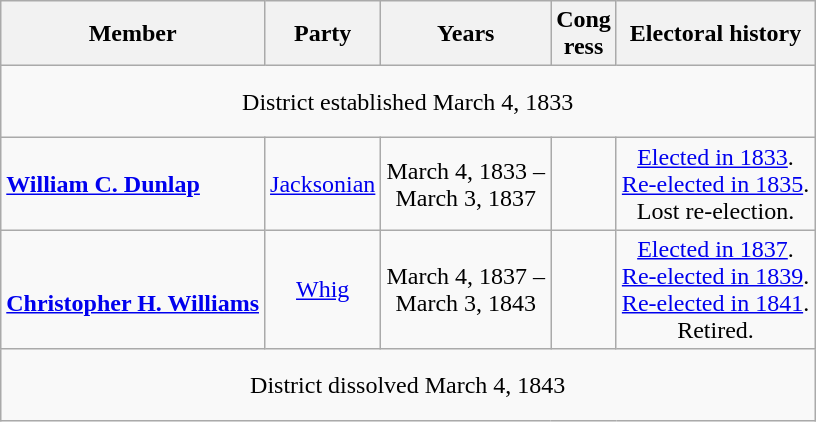<table class=wikitable style="text-align:center">
<tr>
<th>Member</th>
<th>Party</th>
<th>Years</th>
<th>Cong<br>ress</th>
<th>Electoral history</th>
</tr>
<tr style="height:3em">
<td colspan=5>District established March 4, 1833</td>
</tr>
<tr style="height:3em">
<td align=left><strong><a href='#'>William C. Dunlap</a></strong><br></td>
<td><a href='#'>Jacksonian</a></td>
<td nowrap>March 4, 1833 –<br>March 3, 1837</td>
<td></td>
<td><a href='#'>Elected in 1833</a>.<br><a href='#'>Re-elected in 1835</a>.<br>Lost re-election.</td>
</tr>
<tr style="height:3em">
<td align=left><br><strong><a href='#'>Christopher H. Williams</a></strong><br></td>
<td><a href='#'>Whig</a></td>
<td nowrap>March 4, 1837 –<br>March 3, 1843</td>
<td></td>
<td><a href='#'>Elected in 1837</a>.<br><a href='#'>Re-elected in 1839</a>.<br><a href='#'>Re-elected in 1841</a>.<br>Retired.</td>
</tr>
<tr style="height:3em">
<td colspan=5>District dissolved March 4, 1843</td>
</tr>
</table>
